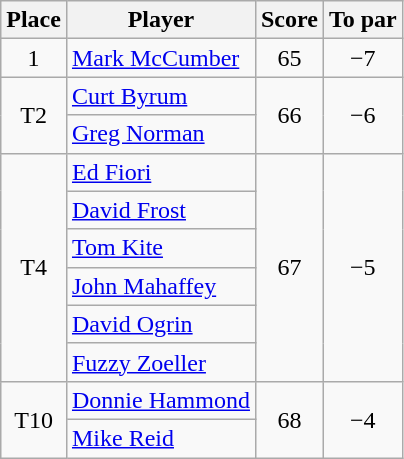<table class="wikitable">
<tr>
<th>Place</th>
<th>Player</th>
<th>Score</th>
<th>To par</th>
</tr>
<tr>
<td align=center>1</td>
<td> <a href='#'>Mark McCumber</a></td>
<td align=center>65</td>
<td align=center>−7</td>
</tr>
<tr>
<td rowspan=2 align=center>T2</td>
<td> <a href='#'>Curt Byrum</a></td>
<td rowspan=2 align=center>66</td>
<td rowspan=2 align=center>−6</td>
</tr>
<tr>
<td> <a href='#'>Greg Norman</a></td>
</tr>
<tr>
<td rowspan=6 align=center>T4</td>
<td> <a href='#'>Ed Fiori</a></td>
<td rowspan=6 align=center>67</td>
<td rowspan=6 align=center>−5</td>
</tr>
<tr>
<td> <a href='#'>David Frost</a></td>
</tr>
<tr>
<td> <a href='#'>Tom Kite</a></td>
</tr>
<tr>
<td> <a href='#'>John Mahaffey</a></td>
</tr>
<tr>
<td> <a href='#'>David Ogrin</a></td>
</tr>
<tr>
<td> <a href='#'>Fuzzy Zoeller</a></td>
</tr>
<tr>
<td rowspan=2 align=center>T10</td>
<td> <a href='#'>Donnie Hammond</a></td>
<td rowspan=2 align=center>68</td>
<td rowspan=2 align=center>−4</td>
</tr>
<tr>
<td> <a href='#'>Mike Reid</a></td>
</tr>
</table>
